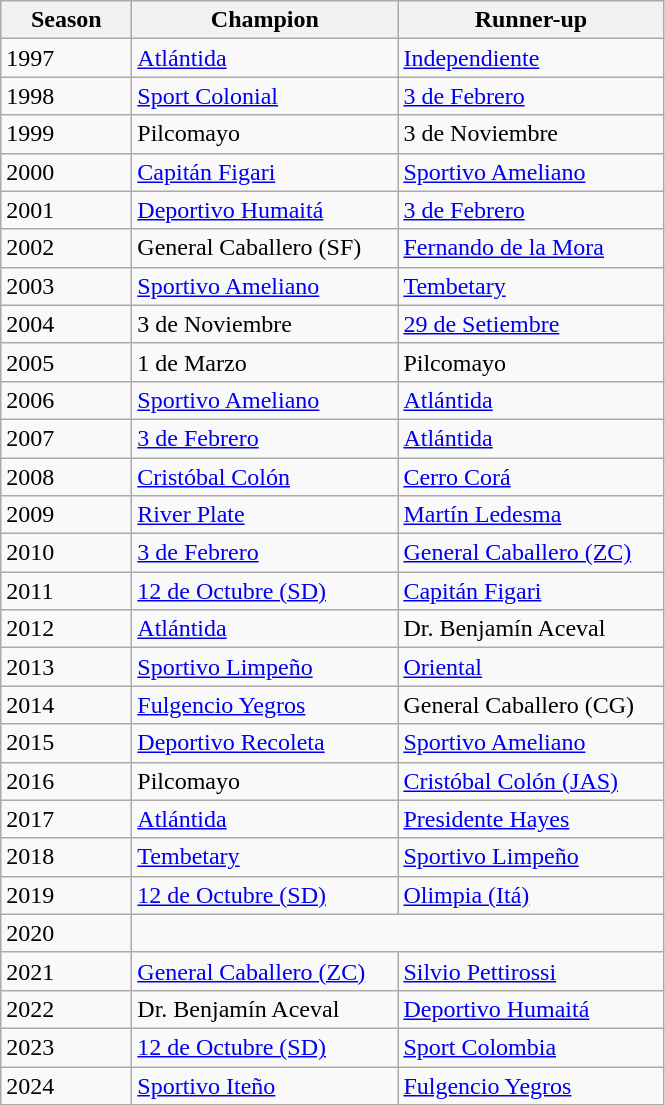<table class="wikitable sortable">
<tr>
<th width=80px>Season</th>
<th width=170px>Champion</th>
<th width=170px>Runner-up</th>
</tr>
<tr>
<td>1997</td>
<td><a href='#'>Atlántida</a></td>
<td><a href='#'>Independiente</a></td>
</tr>
<tr>
<td>1998</td>
<td><a href='#'>Sport Colonial</a></td>
<td><a href='#'>3 de Febrero</a></td>
</tr>
<tr>
<td>1999</td>
<td>Pilcomayo</td>
<td>3 de Noviembre</td>
</tr>
<tr>
<td>2000</td>
<td><a href='#'>Capitán Figari</a></td>
<td><a href='#'>Sportivo Ameliano</a></td>
</tr>
<tr>
<td>2001</td>
<td><a href='#'>Deportivo Humaitá</a></td>
<td><a href='#'>3 de Febrero</a></td>
</tr>
<tr>
<td>2002</td>
<td>General Caballero (SF)</td>
<td><a href='#'>Fernando de la Mora</a></td>
</tr>
<tr>
<td>2003</td>
<td><a href='#'>Sportivo Ameliano</a></td>
<td><a href='#'>Tembetary</a></td>
</tr>
<tr>
<td>2004</td>
<td>3 de Noviembre</td>
<td><a href='#'>29 de Setiembre</a></td>
</tr>
<tr>
<td>2005</td>
<td>1 de Marzo</td>
<td>Pilcomayo</td>
</tr>
<tr>
<td>2006</td>
<td><a href='#'>Sportivo Ameliano</a></td>
<td><a href='#'>Atlántida</a></td>
</tr>
<tr>
<td>2007</td>
<td><a href='#'>3 de Febrero</a></td>
<td><a href='#'>Atlántida</a></td>
</tr>
<tr>
<td>2008</td>
<td><a href='#'>Cristóbal Colón</a></td>
<td><a href='#'>Cerro Corá</a></td>
</tr>
<tr>
<td>2009</td>
<td><a href='#'>River Plate</a></td>
<td><a href='#'>Martín Ledesma</a></td>
</tr>
<tr>
<td>2010</td>
<td><a href='#'>3 de Febrero</a></td>
<td><a href='#'>General Caballero (ZC)</a></td>
</tr>
<tr>
<td>2011</td>
<td><a href='#'>12 de Octubre (SD)</a></td>
<td><a href='#'>Capitán Figari</a></td>
</tr>
<tr>
<td>2012</td>
<td><a href='#'>Atlántida</a></td>
<td>Dr. Benjamín Aceval</td>
</tr>
<tr>
<td>2013</td>
<td><a href='#'>Sportivo Limpeño</a></td>
<td><a href='#'>Oriental</a></td>
</tr>
<tr>
<td>2014</td>
<td><a href='#'>Fulgencio Yegros</a></td>
<td>General Caballero (CG)</td>
</tr>
<tr>
<td>2015</td>
<td><a href='#'>Deportivo Recoleta</a></td>
<td><a href='#'>Sportivo Ameliano</a></td>
</tr>
<tr>
<td>2016</td>
<td>Pilcomayo</td>
<td><a href='#'>Cristóbal Colón (JAS)</a></td>
</tr>
<tr>
<td>2017</td>
<td><a href='#'>Atlántida</a></td>
<td><a href='#'>Presidente Hayes</a></td>
</tr>
<tr>
<td>2018</td>
<td><a href='#'>Tembetary</a></td>
<td><a href='#'>Sportivo Limpeño</a></td>
</tr>
<tr>
<td>2019</td>
<td><a href='#'>12 de Octubre (SD)</a></td>
<td><a href='#'>Olimpia (Itá)</a></td>
</tr>
<tr>
<td>2020</td>
<td colspan="2"></td>
</tr>
<tr>
<td>2021</td>
<td><a href='#'>General Caballero (ZC)</a></td>
<td><a href='#'>Silvio Pettirossi</a></td>
</tr>
<tr>
<td>2022</td>
<td>Dr. Benjamín Aceval</td>
<td><a href='#'>Deportivo Humaitá</a></td>
</tr>
<tr>
<td>2023</td>
<td><a href='#'>12 de Octubre (SD)</a></td>
<td><a href='#'>Sport Colombia</a></td>
</tr>
<tr>
<td>2024</td>
<td><a href='#'>Sportivo Iteño</a></td>
<td><a href='#'>Fulgencio Yegros</a></td>
</tr>
</table>
